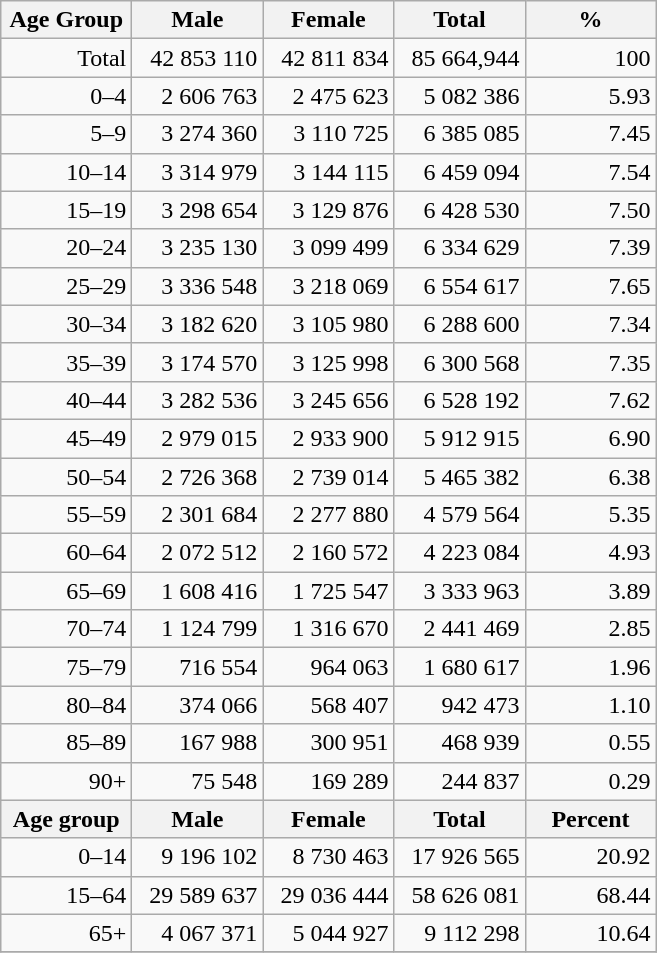<table class="wikitable">
<tr>
<th width="80pt">Age Group</th>
<th width="80pt">Male</th>
<th width="80pt">Female</th>
<th width="80pt">Total</th>
<th width="80pt">%</th>
</tr>
<tr>
<td align="right">Total</td>
<td align="right">42 853 110</td>
<td align="right">42 811 834</td>
<td align="right">85 664,944</td>
<td align="right">100</td>
</tr>
<tr>
<td align="right">0–4</td>
<td align="right">2 606 763</td>
<td align="right">2 475 623</td>
<td align="right">5 082 386</td>
<td align="right">5.93</td>
</tr>
<tr>
<td align="right">5–9</td>
<td align="right">3 274 360</td>
<td align="right">3 110 725</td>
<td align="right">6 385 085</td>
<td align="right">7.45</td>
</tr>
<tr>
<td align="right">10–14</td>
<td align="right">3 314 979</td>
<td align="right">3 144 115</td>
<td align="right">6 459 094</td>
<td align="right">7.54</td>
</tr>
<tr>
<td align="right">15–19</td>
<td align="right">3 298 654</td>
<td align="right">3 129 876</td>
<td align="right">6 428 530</td>
<td align="right">7.50</td>
</tr>
<tr>
<td align="right">20–24</td>
<td align="right">3 235 130</td>
<td align="right">3 099 499</td>
<td align="right">6 334 629</td>
<td align="right">7.39</td>
</tr>
<tr>
<td align="right">25–29</td>
<td align="right">3 336 548</td>
<td align="right">3 218 069</td>
<td align="right">6 554 617</td>
<td align="right">7.65</td>
</tr>
<tr>
<td align="right">30–34</td>
<td align="right">3 182 620</td>
<td align="right">3 105 980</td>
<td align="right">6 288 600</td>
<td align="right">7.34</td>
</tr>
<tr>
<td align="right">35–39</td>
<td align="right">3 174 570</td>
<td align="right">3 125 998</td>
<td align="right">6 300 568</td>
<td align="right">7.35</td>
</tr>
<tr>
<td align="right">40–44</td>
<td align="right">3 282 536</td>
<td align="right">3 245 656</td>
<td align="right">6 528 192</td>
<td align="right">7.62</td>
</tr>
<tr>
<td align="right">45–49</td>
<td align="right">2 979 015</td>
<td align="right">2 933 900</td>
<td align="right">5 912 915</td>
<td align="right">6.90</td>
</tr>
<tr>
<td align="right">50–54</td>
<td align="right">2 726 368</td>
<td align="right">2 739 014</td>
<td align="right">5 465 382</td>
<td align="right">6.38</td>
</tr>
<tr>
<td align="right">55–59</td>
<td align="right">2 301 684</td>
<td align="right">2 277 880</td>
<td align="right">4 579 564</td>
<td align="right">5.35</td>
</tr>
<tr>
<td align="right">60–64</td>
<td align="right">2 072 512</td>
<td align="right">2 160 572</td>
<td align="right">4 223 084</td>
<td align="right">4.93</td>
</tr>
<tr>
<td align="right">65–69</td>
<td align="right">1 608 416</td>
<td align="right">1 725 547</td>
<td align="right">3 333 963</td>
<td align="right">3.89</td>
</tr>
<tr>
<td align="right">70–74</td>
<td align="right">1 124 799</td>
<td align="right">1 316 670</td>
<td align="right">2 441 469</td>
<td align="right">2.85</td>
</tr>
<tr>
<td align="right">75–79</td>
<td align="right">716 554</td>
<td align="right">964 063</td>
<td align="right">1 680 617</td>
<td align="right">1.96</td>
</tr>
<tr>
<td align="right">80–84</td>
<td align="right">374 066</td>
<td align="right">568 407</td>
<td align="right">942 473</td>
<td align="right">1.10</td>
</tr>
<tr>
<td align="right">85–89</td>
<td align="right">167 988</td>
<td align="right">300 951</td>
<td align="right">468 939</td>
<td align="right">0.55</td>
</tr>
<tr>
<td align="right">90+</td>
<td align="right">75 548</td>
<td align="right">169 289</td>
<td align="right">244 837</td>
<td align="right">0.29</td>
</tr>
<tr>
<th width="50">Age group</th>
<th width="80pt">Male</th>
<th width="80">Female</th>
<th width="80">Total</th>
<th width="50">Percent</th>
</tr>
<tr>
<td align="right">0–14</td>
<td align="right">9 196 102</td>
<td align="right">8 730 463</td>
<td align="right">17 926 565</td>
<td align="right">20.92</td>
</tr>
<tr>
<td align="right">15–64</td>
<td align="right">29 589 637</td>
<td align="right">29 036 444</td>
<td align="right">58 626 081</td>
<td align="right">68.44</td>
</tr>
<tr>
<td align="right">65+</td>
<td align="right">4 067 371</td>
<td align="right">5 044 927</td>
<td align="right">9 112 298</td>
<td align="right">10.64</td>
</tr>
<tr>
</tr>
</table>
